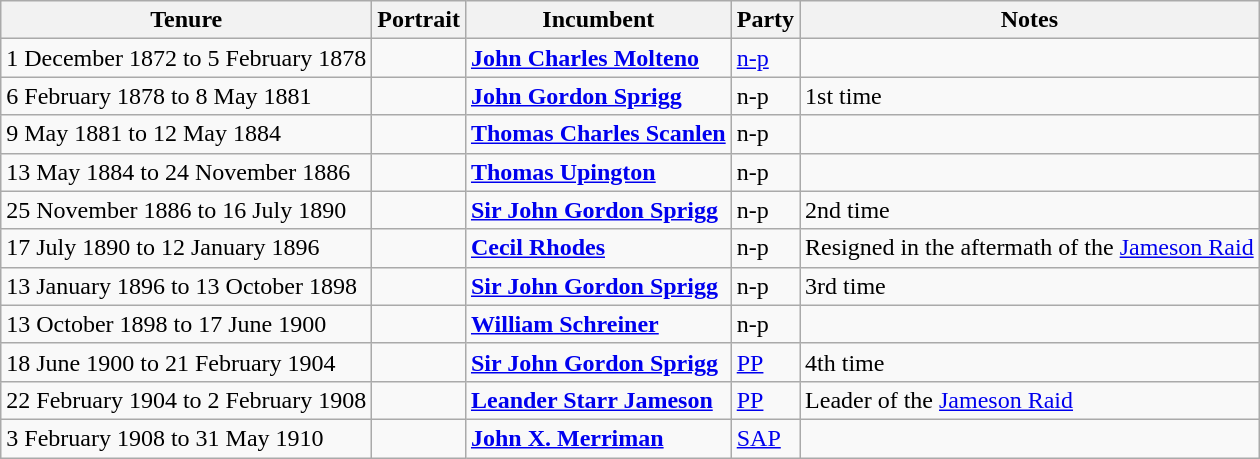<table class="wikitable">
<tr>
<th>Tenure</th>
<th>Portrait</th>
<th>Incumbent</th>
<th>Party</th>
<th>Notes</th>
</tr>
<tr>
<td>1 December 1872 to 5 February 1878</td>
<td></td>
<td><strong><a href='#'>John Charles Molteno</a></strong></td>
<td><a href='#'>n-p</a></td>
<td></td>
</tr>
<tr>
<td>6 February 1878 to 8 May 1881</td>
<td></td>
<td><strong><a href='#'>John Gordon Sprigg</a></strong></td>
<td>n-p</td>
<td>1st time</td>
</tr>
<tr>
<td>9 May 1881 to 12 May 1884</td>
<td></td>
<td><strong><a href='#'>Thomas Charles Scanlen</a></strong></td>
<td>n-p</td>
<td></td>
</tr>
<tr>
<td>13 May 1884 to 24 November 1886</td>
<td></td>
<td><strong><a href='#'>Thomas Upington</a></strong></td>
<td>n-p</td>
<td></td>
</tr>
<tr>
<td>25 November 1886 to 16 July 1890</td>
<td></td>
<td><strong><a href='#'>Sir John Gordon Sprigg</a></strong></td>
<td>n-p</td>
<td>2nd time</td>
</tr>
<tr>
<td>17 July 1890 to 12 January 1896</td>
<td></td>
<td><strong><a href='#'>Cecil Rhodes</a></strong></td>
<td>n-p</td>
<td>Resigned in the aftermath of the <a href='#'>Jameson Raid</a></td>
</tr>
<tr>
<td>13 January 1896 to 13 October 1898</td>
<td></td>
<td><strong><a href='#'>Sir John Gordon Sprigg</a></strong></td>
<td>n-p</td>
<td>3rd time</td>
</tr>
<tr>
<td>13 October 1898 to 17 June 1900</td>
<td></td>
<td><strong><a href='#'>William Schreiner</a></strong></td>
<td>n-p</td>
<td></td>
</tr>
<tr>
<td>18 June 1900 to 21 February 1904</td>
<td></td>
<td><strong><a href='#'>Sir John Gordon Sprigg</a></strong></td>
<td bgcolor=><a href='#'>PP</a></td>
<td>4th time</td>
</tr>
<tr>
<td>22 February 1904 to 2 February 1908</td>
<td></td>
<td><strong><a href='#'>Leander Starr Jameson</a></strong></td>
<td bgcolor=><a href='#'>PP</a></td>
<td>Leader of the <a href='#'>Jameson Raid</a></td>
</tr>
<tr>
<td>3 February 1908 to 31 May 1910</td>
<td></td>
<td><strong><a href='#'>John X. Merriman</a></strong></td>
<td bgcolor=><a href='#'>SAP</a></td>
<td></td>
</tr>
</table>
